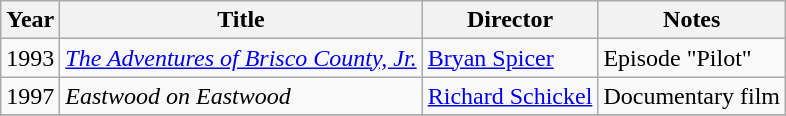<table class="wikitable">
<tr>
<th>Year</th>
<th>Title</th>
<th>Director</th>
<th>Notes</th>
</tr>
<tr>
<td>1993</td>
<td><em><a href='#'>The Adventures of Brisco County, Jr.</a></em></td>
<td><a href='#'>Bryan Spicer</a></td>
<td>Episode "Pilot"</td>
</tr>
<tr>
<td>1997</td>
<td><em>Eastwood on Eastwood</em></td>
<td><a href='#'>Richard Schickel</a></td>
<td>Documentary film</td>
</tr>
<tr>
</tr>
</table>
